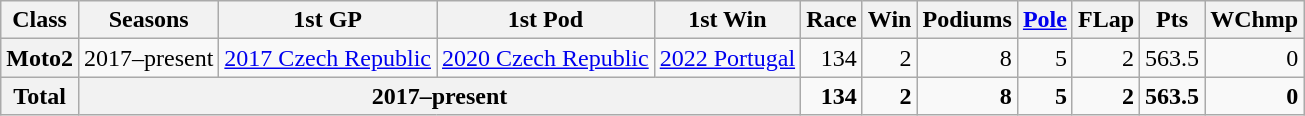<table class="wikitable" style="text-align:right;">
<tr>
<th>Class</th>
<th>Seasons</th>
<th>1st GP</th>
<th>1st Pod</th>
<th>1st Win</th>
<th>Race</th>
<th>Win</th>
<th>Podiums</th>
<th><a href='#'>Pole</a></th>
<th>FLap</th>
<th>Pts</th>
<th>WChmp</th>
</tr>
<tr>
<th>Moto2</th>
<td>2017–present</td>
<td style="text-align:left;"><a href='#'>2017 Czech Republic</a></td>
<td style="text-align:left;"><a href='#'>2020 Czech Republic</a></td>
<td style="text-align:left;"><a href='#'>2022 Portugal</a></td>
<td>134</td>
<td>2</td>
<td>8</td>
<td>5</td>
<td>2</td>
<td>563.5</td>
<td>0</td>
</tr>
<tr>
<th>Total</th>
<th colspan="4">2017–present</th>
<td><strong>134</strong></td>
<td><strong>2</strong></td>
<td><strong>8</strong></td>
<td><strong>5</strong></td>
<td><strong>2</strong></td>
<td><strong>563.5</strong></td>
<td><strong>0</strong></td>
</tr>
</table>
